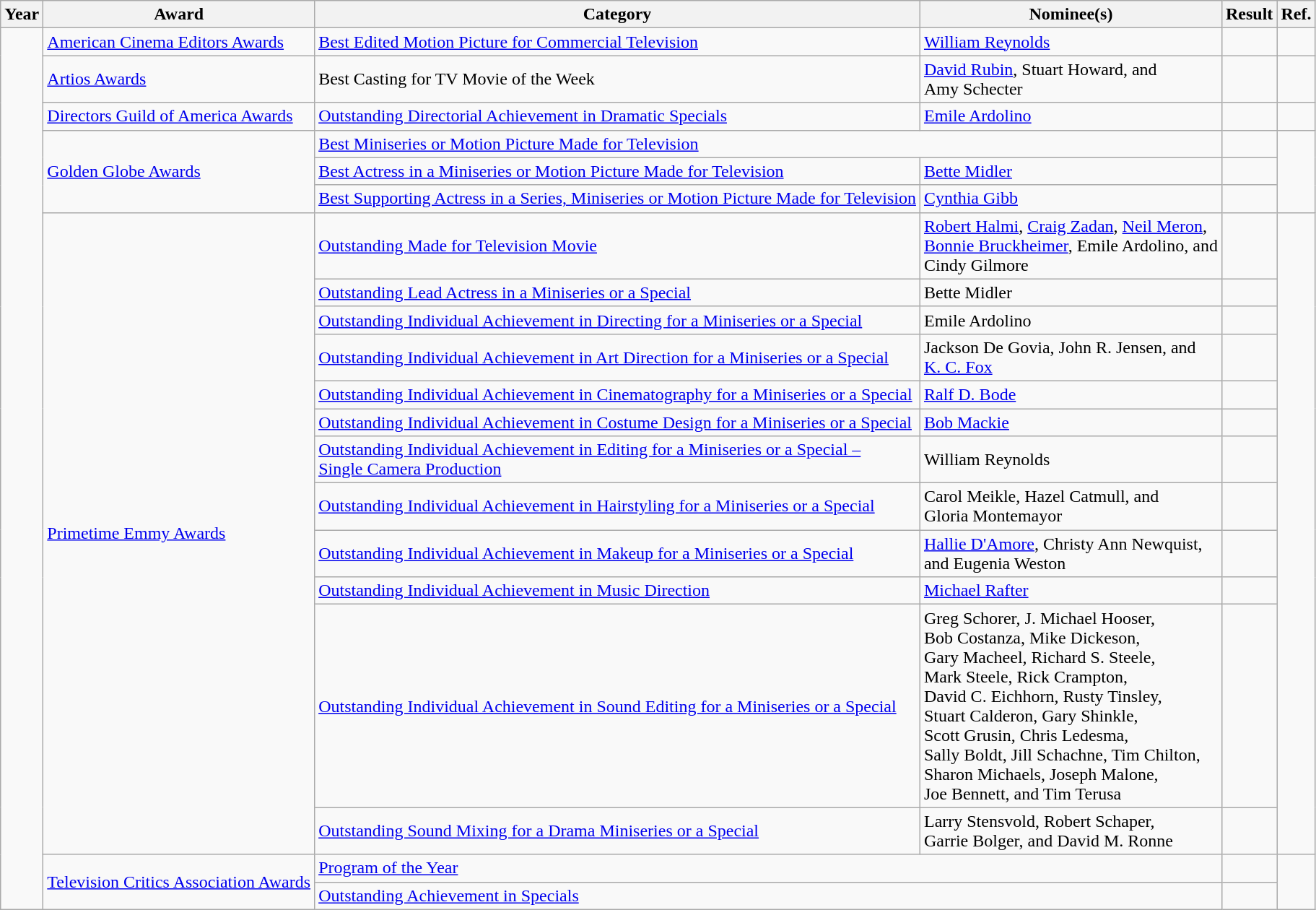<table class="wikitable sortable">
<tr>
<th>Year</th>
<th>Award</th>
<th>Category</th>
<th>Nominee(s)</th>
<th>Result</th>
<th>Ref.</th>
</tr>
<tr>
<td rowspan="20"></td>
<td><a href='#'>American Cinema Editors Awards</a></td>
<td><a href='#'>Best Edited Motion Picture for Commercial Television</a></td>
<td><a href='#'>William Reynolds</a></td>
<td></td>
<td align="center"></td>
</tr>
<tr>
<td><a href='#'>Artios Awards</a></td>
<td>Best Casting for TV Movie of the Week</td>
<td><a href='#'>David Rubin</a>, Stuart Howard, and <br> Amy Schecter</td>
<td></td>
<td align="center"></td>
</tr>
<tr>
<td><a href='#'>Directors Guild of America Awards</a></td>
<td><a href='#'>Outstanding Directorial Achievement in Dramatic Specials</a></td>
<td><a href='#'>Emile Ardolino</a></td>
<td></td>
<td align="center"></td>
</tr>
<tr>
<td rowspan="3"><a href='#'>Golden Globe Awards</a></td>
<td colspan="2"><a href='#'>Best Miniseries or Motion Picture Made for Television</a></td>
<td></td>
<td align="center" rowspan="3"></td>
</tr>
<tr>
<td><a href='#'>Best Actress in a Miniseries or Motion Picture Made for Television</a></td>
<td><a href='#'>Bette Midler</a></td>
<td></td>
</tr>
<tr>
<td><a href='#'>Best Supporting Actress in a Series, Miniseries or Motion Picture Made for Television</a></td>
<td><a href='#'>Cynthia Gibb</a></td>
<td></td>
</tr>
<tr>
<td rowspan="12"><a href='#'>Primetime Emmy Awards</a></td>
<td><a href='#'>Outstanding Made for Television Movie</a></td>
<td><a href='#'>Robert Halmi</a>, <a href='#'>Craig Zadan</a>, <a href='#'>Neil Meron</a>, <br> <a href='#'>Bonnie Bruckheimer</a>, Emile Ardolino, and <br> Cindy Gilmore</td>
<td></td>
<td align="center" rowspan="12"></td>
</tr>
<tr>
<td><a href='#'>Outstanding Lead Actress in a Miniseries or a Special</a></td>
<td>Bette Midler</td>
<td></td>
</tr>
<tr>
<td><a href='#'>Outstanding Individual Achievement in Directing for a Miniseries or a Special</a></td>
<td>Emile Ardolino</td>
<td></td>
</tr>
<tr>
<td><a href='#'>Outstanding Individual Achievement in Art Direction for a Miniseries or a Special</a></td>
<td>Jackson De Govia, John R. Jensen, and <br> <a href='#'>K. C. Fox</a></td>
<td></td>
</tr>
<tr>
<td><a href='#'>Outstanding Individual Achievement in Cinematography for a Miniseries or a Special</a></td>
<td><a href='#'>Ralf D. Bode</a></td>
<td></td>
</tr>
<tr>
<td><a href='#'>Outstanding Individual Achievement in Costume Design for a Miniseries or a Special</a></td>
<td><a href='#'>Bob Mackie</a></td>
<td></td>
</tr>
<tr>
<td><a href='#'>Outstanding Individual Achievement in Editing for a Miniseries or a Special – <br> Single Camera Production</a></td>
<td>William Reynolds</td>
<td></td>
</tr>
<tr>
<td><a href='#'>Outstanding Individual Achievement in Hairstyling for a Miniseries or a Special</a></td>
<td>Carol Meikle, Hazel Catmull, and <br> Gloria Montemayor</td>
<td></td>
</tr>
<tr>
<td><a href='#'>Outstanding Individual Achievement in Makeup for a Miniseries or a Special</a></td>
<td><a href='#'>Hallie D'Amore</a>, Christy Ann Newquist, <br> and Eugenia Weston</td>
<td></td>
</tr>
<tr>
<td><a href='#'>Outstanding Individual Achievement in Music Direction</a></td>
<td><a href='#'>Michael Rafter</a></td>
<td></td>
</tr>
<tr>
<td><a href='#'>Outstanding Individual Achievement in Sound Editing for a Miniseries or a Special</a></td>
<td>Greg Schorer, J. Michael Hooser, <br> Bob Costanza, Mike Dickeson, <br> Gary Macheel, Richard S. Steele, <br> Mark Steele, Rick Crampton, <br> David C. Eichhorn, Rusty Tinsley, <br> Stuart Calderon, Gary Shinkle, <br> Scott Grusin, Chris Ledesma, <br> Sally Boldt, Jill Schachne, Tim Chilton, <br> Sharon Michaels, Joseph Malone, <br> Joe Bennett, and Tim Terusa</td>
<td></td>
</tr>
<tr>
<td><a href='#'>Outstanding Sound Mixing for a Drama Miniseries or a Special</a></td>
<td>Larry Stensvold, Robert Schaper, <br> Garrie Bolger, and David M. Ronne</td>
<td></td>
</tr>
<tr>
<td rowspan="2"><a href='#'>Television Critics Association Awards</a></td>
<td colspan="2"><a href='#'>Program of the Year</a></td>
<td></td>
<td align="center" rowspan="2"></td>
</tr>
<tr>
<td colspan="2"><a href='#'>Outstanding Achievement in Specials</a></td>
<td></td>
</tr>
</table>
